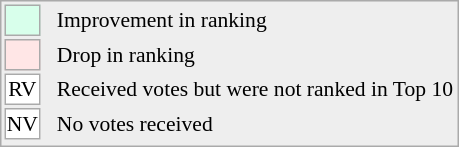<table align="right" style="font-size:90%; border:1px solid #aaaaaa; white-space:nowrap; background:#eeeeee;">
<tr>
<td style="background:#d8ffeb; width:20px; border:1px solid #aaaaaa;"> </td>
<td rowspan="5"> </td>
<td>Improvement in ranking</td>
</tr>
<tr>
<td style="background:#ffe6e6; width:20px; border:1px solid #aaaaaa;"> </td>
<td>Drop in ranking</td>
</tr>
<tr>
<td align="center" style="width:20px; border:1px solid #aaaaaa; background:white;">RV</td>
<td>Received votes but were not ranked in Top 10</td>
</tr>
<tr>
<td align="center" style="width:20px; border:1px solid #aaaaaa; background:white;">NV</td>
<td>No votes received</td>
</tr>
<tr>
</tr>
</table>
